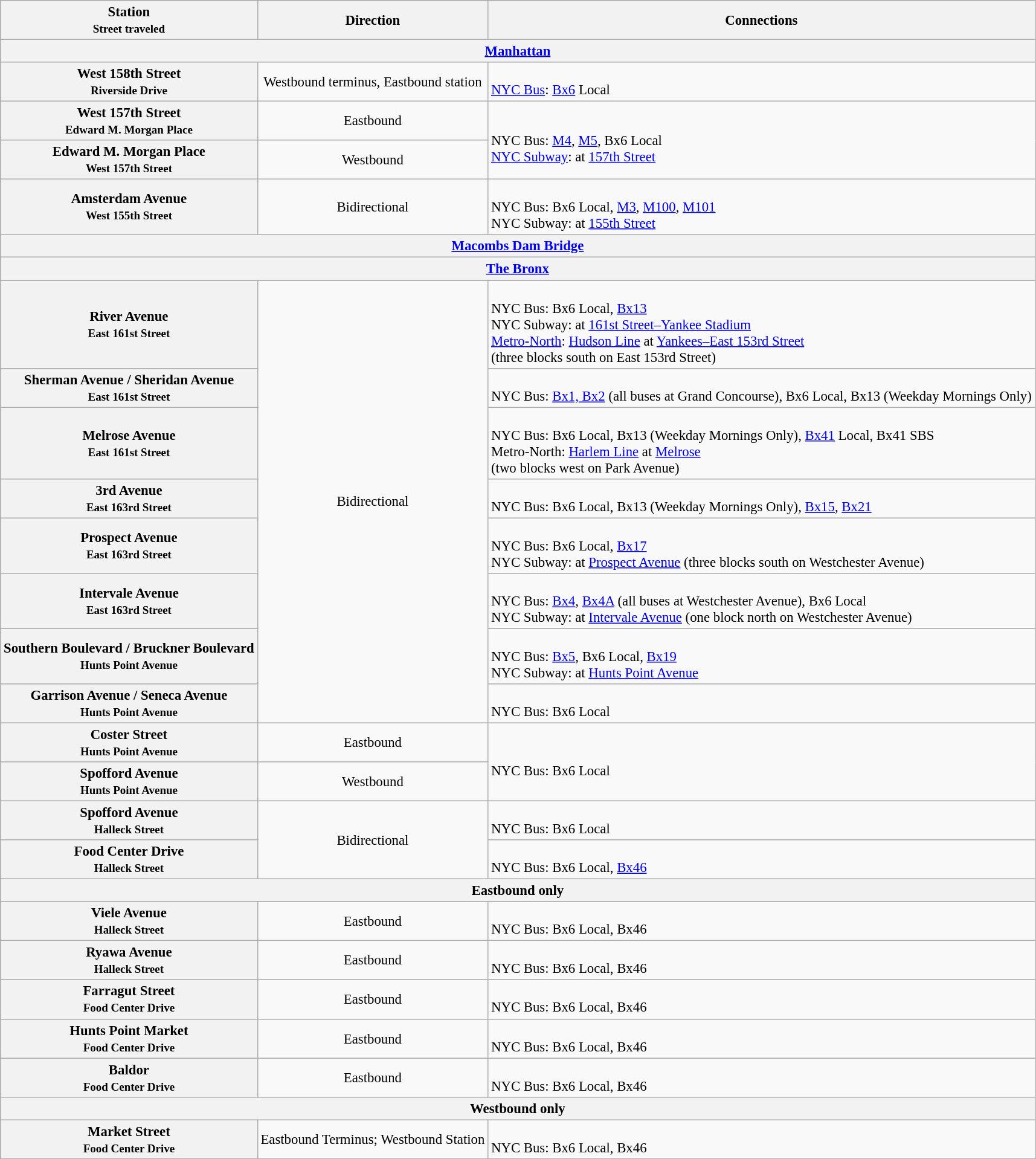<table class="wikitable collapsible" style="font-size: 95%;">
<tr>
<th>Station<br><small>Street traveled</small></th>
<th>Direction</th>
<th>Connections</th>
</tr>
<tr>
<th style="text-align:center;" colspan="3"><strong><a href='#'>Manhattan</a></strong></th>
</tr>
<tr>
<th>West 158th Street<br><small>Riverside Drive</small></th>
<td style="text-align:center;">Westbound terminus, Eastbound station</td>
<td><br><a href='#'>NYC Bus</a>: <a href='#'>Bx6</a> Local</td>
</tr>
<tr>
<th>West 157th Street<br><small>Edward M. Morgan Place</small></th>
<td style="text-align:center;">Eastbound</td>
<td rowspan=2><br>NYC Bus: <a href='#'>M4</a>, <a href='#'>M5</a>, Bx6 Local<br><a href='#'>NYC Subway</a>:  at <a href='#'>157th Street</a></td>
</tr>
<tr>
<th>Edward M. Morgan Place<br><small>West 157th Street</small></th>
<td style="text-align:center;">Westbound</td>
</tr>
<tr>
<th>Amsterdam Avenue<br><small>West 155th Street</small></th>
<td style="text-align:center;">Bidirectional</td>
<td><br>NYC Bus: Bx6 Local, <a href='#'>M3</a>, <a href='#'>M100</a>, <a href='#'>M101</a><br>NYC Subway:  at <a href='#'>155th Street</a></td>
</tr>
<tr>
<th style="text-align:center;" colspan="3"><a href='#'>Macombs Dam Bridge</a></th>
</tr>
<tr>
<th style="text-align:center;" colspan="3"><a href='#'>The Bronx</a></th>
</tr>
<tr>
<th>River Avenue<br><small>East 161st Street</small></th>
<td rowspan="8" style="text-align:center;">Bidirectional</td>
<td><br>NYC Bus: Bx6 Local, <a href='#'>Bx13</a><br>NYC Subway:  at <a href='#'>161st Street–Yankee Stadium</a><br><a href='#'>Metro-North</a>: <a href='#'>Hudson Line</a> at <a href='#'>Yankees–East 153rd Street</a><br>(three blocks south on East 153rd Street)</td>
</tr>
<tr>
<th>Sherman Avenue / Sheridan Avenue<br><small>East 161st Street</small></th>
<td><br>NYC Bus: <a href='#'>Bx1, Bx2</a> (all buses at Grand Concourse), Bx6 Local, Bx13 (Weekday Mornings Only)</td>
</tr>
<tr>
<th>Melrose Avenue<br><small>East 161st Street</small></th>
<td><br>NYC Bus: Bx6 Local, Bx13 (Weekday Mornings Only), <a href='#'>Bx41</a> Local, Bx41 SBS<br>Metro-North: <a href='#'>Harlem Line</a> at <a href='#'>Melrose</a><br>(two blocks west on Park Avenue)</td>
</tr>
<tr>
<th>3rd Avenue<br><small>East 163rd Street</small></th>
<td><br>NYC Bus: Bx6 Local, Bx13 (Weekday Mornings Only), <a href='#'>Bx15</a>, <a href='#'>Bx21</a></td>
</tr>
<tr>
<th>Prospect Avenue<br><small>East 163rd Street</small></th>
<td><br>NYC Bus: Bx6 Local, <a href='#'>Bx17</a><br>NYC Subway:  at <a href='#'>Prospect Avenue</a> (three blocks south on Westchester Avenue)</td>
</tr>
<tr>
<th>Intervale Avenue<br><small>East 163rd Street</small></th>
<td><br>NYC Bus: <a href='#'>Bx4</a>, <a href='#'>Bx4A</a> (all buses at Westchester Avenue), Bx6 Local<br>NYC Subway:  at <a href='#'>Intervale Avenue</a> (one block north on Westchester Avenue)</td>
</tr>
<tr>
<th>Southern Boulevard / Bruckner Boulevard<br><small>Hunts Point Avenue</small></th>
<td><br>NYC Bus: <a href='#'>Bx5</a>, Bx6 Local, <a href='#'>Bx19</a><br>NYC Subway:  at <a href='#'>Hunts Point Avenue</a></td>
</tr>
<tr>
<th>Garrison Avenue / Seneca Avenue<br><small>Hunts Point Avenue</small></th>
<td><br>NYC Bus: Bx6 Local</td>
</tr>
<tr>
<th>Coster Street<br><small>Hunts Point Avenue</small></th>
<td style="text-align:center;">Eastbound</td>
<td rowspan=2><br>NYC Bus: Bx6 Local</td>
</tr>
<tr>
<th>Spofford Avenue<br><small>Hunts Point Avenue</small></th>
<td style="text-align:center;">Westbound</td>
</tr>
<tr>
<th>Spofford Avenue<br><small>Halleck Street</small></th>
<td rowspan="2" style="text-align:center;">Bidirectional</td>
<td><br>NYC Bus: Bx6 Local</td>
</tr>
<tr>
<th>Food Center Drive<br><small>Halleck Street</small></th>
<td><br>NYC Bus: Bx6 Local, <a href='#'>Bx46</a></td>
</tr>
<tr>
<th colspan="3">Eastbound only</th>
</tr>
<tr>
<th>Viele Avenue<br><small>Halleck Street</small></th>
<td style="text-align:center;">Eastbound</td>
<td><br>NYC Bus: Bx6 Local, Bx46</td>
</tr>
<tr>
<th>Ryawa Avenue<br><small>Halleck Street</small></th>
<td style="text-align:center;">Eastbound</td>
<td><br>NYC Bus: Bx6 Local, Bx46</td>
</tr>
<tr>
<th>Farragut Street<br><small>Food Center Drive</small></th>
<td style="text-align:center;">Eastbound</td>
<td><br>NYC Bus: Bx6 Local, Bx46</td>
</tr>
<tr>
<th>Hunts Point Market<br><small>Food Center Drive</small></th>
<td style="text-align:center;">Eastbound</td>
<td><br>NYC Bus: Bx6 Local, Bx46</td>
</tr>
<tr>
<th>Baldor<br><small>Food Center Drive</small></th>
<td style="text-align:center;">Eastbound</td>
<td><br>NYC Bus: Bx6 Local, Bx46</td>
</tr>
<tr>
<th ! colspan="3">Westbound only</th>
</tr>
<tr>
<th>Market Street<br><small>Food Center Drive</small></th>
<td style="text-align:center;">Eastbound Terminus; Westbound Station</td>
<td><br>NYC Bus: Bx6 Local, Bx46</td>
</tr>
</table>
